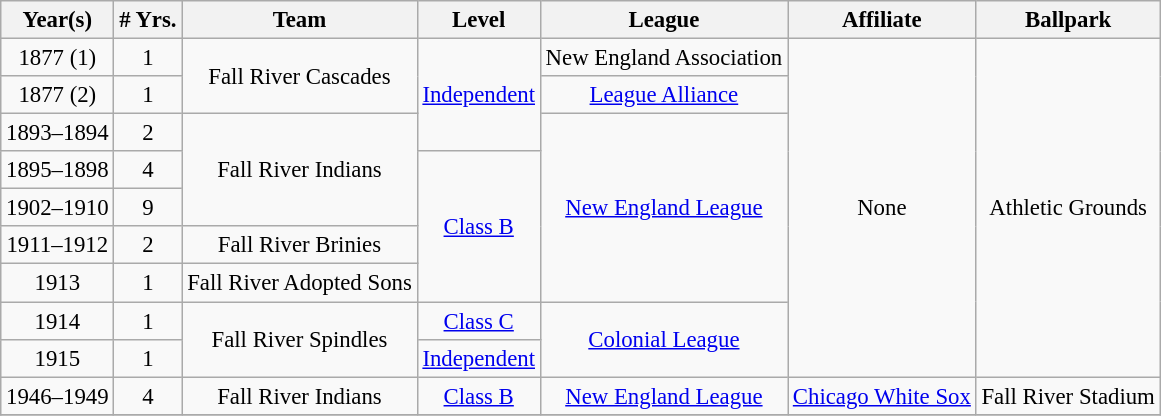<table class="wikitable" style="text-align:center; font-size: 95%;">
<tr>
<th>Year(s)</th>
<th># Yrs.</th>
<th>Team</th>
<th>Level</th>
<th>League</th>
<th>Affiliate</th>
<th>Ballpark</th>
</tr>
<tr>
<td>1877 (1)</td>
<td>1</td>
<td rowspan=2>Fall River Cascades</td>
<td rowspan=3><a href='#'>Independent</a></td>
<td>New England Association</td>
<td rowspan=9>None</td>
<td rowspan=9>Athletic Grounds</td>
</tr>
<tr>
<td>1877 (2)</td>
<td>1</td>
<td><a href='#'>League Alliance</a></td>
</tr>
<tr>
<td>1893–1894</td>
<td>2</td>
<td rowspan=3>Fall River Indians</td>
<td rowspan=5><a href='#'>New England League</a></td>
</tr>
<tr>
<td>1895–1898</td>
<td>4</td>
<td rowspan=4><a href='#'>Class B</a></td>
</tr>
<tr>
<td>1902–1910</td>
<td>9</td>
</tr>
<tr>
<td>1911–1912</td>
<td>2</td>
<td>Fall River Brinies</td>
</tr>
<tr>
<td>1913</td>
<td>1</td>
<td>Fall River Adopted Sons</td>
</tr>
<tr>
<td>1914</td>
<td>1</td>
<td rowspan=2>Fall River Spindles</td>
<td><a href='#'>Class C</a></td>
<td rowspan=2><a href='#'>Colonial League</a></td>
</tr>
<tr>
<td>1915</td>
<td>1</td>
<td><a href='#'>Independent</a></td>
</tr>
<tr>
<td>1946–1949</td>
<td>4</td>
<td>Fall River Indians</td>
<td><a href='#'>Class B</a></td>
<td><a href='#'>New England League</a></td>
<td><a href='#'>Chicago White Sox</a></td>
<td>Fall River Stadium</td>
</tr>
<tr>
</tr>
</table>
